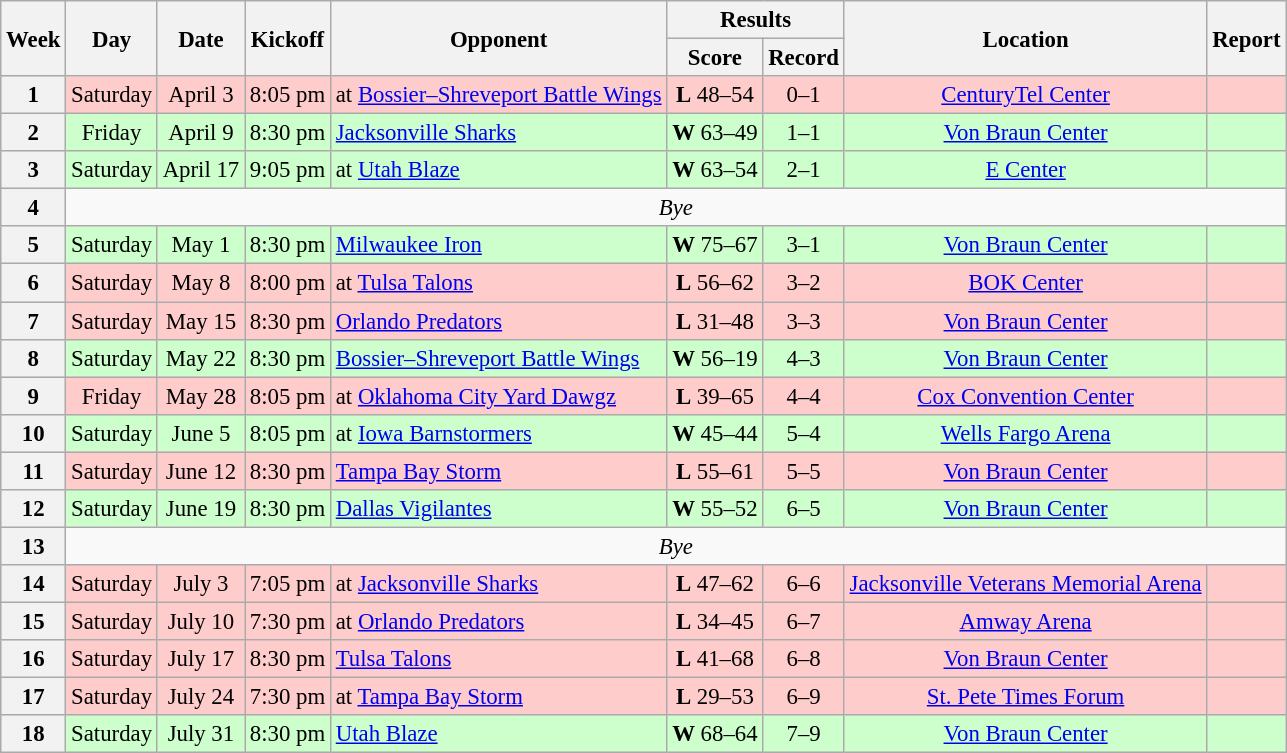<table class="wikitable" style="font-size: 95%;">
<tr>
<th rowspan="2">Week</th>
<th rowspan="2">Day</th>
<th rowspan="2">Date</th>
<th rowspan="2">Kickoff</th>
<th rowspan="2">Opponent</th>
<th colspan="2">Results</th>
<th rowspan="2">Location</th>
<th rowspan="2">Report</th>
</tr>
<tr>
<th>Score</th>
<th>Record</th>
</tr>
<tr style= background:#ffcccc>
<th align="center"><strong>1</strong></th>
<td align="center">Saturday</td>
<td align="center">April 3</td>
<td>8:05 pm</td>
<td>at <a href='#'>Bossier–Shreveport Battle Wings</a></td>
<td align="center"><strong>L</strong> 48–54</td>
<td align="center">0–1</td>
<td align="center"><a href='#'>CenturyTel Center</a></td>
<td align="center"></td>
</tr>
<tr style= background:#ccffcc>
<th align="center"><strong>2</strong></th>
<td align="center">Friday</td>
<td align="center">April 9</td>
<td>8:30 pm</td>
<td><a href='#'>Jacksonville Sharks</a></td>
<td align="center"><strong>W</strong> 63–49</td>
<td align="center">1–1</td>
<td align="center"><a href='#'>Von Braun Center</a></td>
<td align="center"></td>
</tr>
<tr style= background:#ccffcc>
<th align="center"><strong>3</strong></th>
<td align="center">Saturday</td>
<td align="center">April 17</td>
<td>9:05 pm</td>
<td>at <a href='#'>Utah Blaze</a></td>
<td align="center"><strong>W</strong> 63–54</td>
<td align="center">2–1</td>
<td align="center"><a href='#'>E Center</a></td>
<td align="center"></td>
</tr>
<tr style=>
<th align="center"><strong>4</strong></th>
<td colspan="9" align="center" valign="middle"><em>Bye</em></td>
</tr>
<tr style= background:#ccffcc>
<th align="center"><strong>5</strong></th>
<td align="center">Saturday</td>
<td align="center">May 1</td>
<td>8:30 pm</td>
<td><a href='#'>Milwaukee Iron</a></td>
<td align="center"><strong>W</strong> 75–67</td>
<td align="center">3–1</td>
<td align="center"><a href='#'>Von Braun Center</a></td>
<td align="center"></td>
</tr>
<tr style= background:#ffcccc>
<th align="center"><strong>6</strong></th>
<td align="center">Saturday</td>
<td align="center">May 8</td>
<td>8:00 pm</td>
<td>at <a href='#'>Tulsa Talons</a></td>
<td align="center"><strong>L</strong> 56–62</td>
<td align="center">3–2</td>
<td align="center"><a href='#'>BOK Center</a></td>
<td align="center"></td>
</tr>
<tr style= background:#ffcccc>
<th align="center"><strong>7</strong></th>
<td align="center">Saturday</td>
<td align="center">May 15</td>
<td>8:30 pm</td>
<td><a href='#'>Orlando Predators</a></td>
<td align="center"><strong>L</strong> 31–48</td>
<td align="center">3–3</td>
<td align="center"><a href='#'>Von Braun Center</a></td>
<td align="center"></td>
</tr>
<tr style= background:#ccffcc>
<th align="center"><strong>8</strong></th>
<td align="center">Saturday</td>
<td align="center">May 22</td>
<td>8:30 pm</td>
<td><a href='#'>Bossier–Shreveport Battle Wings</a></td>
<td align="center"><strong>W</strong> 56–19</td>
<td align="center">4–3</td>
<td align="center"><a href='#'>Von Braun Center</a></td>
<td align="center"></td>
</tr>
<tr style= background:#ffcccc>
<th align="center"><strong>9</strong></th>
<td align="center">Friday</td>
<td align="center">May 28</td>
<td>8:05 pm</td>
<td>at <a href='#'>Oklahoma City Yard Dawgz</a></td>
<td align="center"><strong>L</strong> 39–65</td>
<td align="center">4–4</td>
<td align="center"><a href='#'>Cox Convention Center</a></td>
<td align="center"></td>
</tr>
<tr style= background:#ccffcc>
<th align="center"><strong>10</strong></th>
<td align="center">Saturday</td>
<td align="center">June 5</td>
<td>8:05 pm</td>
<td>at <a href='#'>Iowa Barnstormers</a></td>
<td align="center"><strong>W</strong> 45–44</td>
<td align="center">5–4</td>
<td align="center"><a href='#'>Wells Fargo Arena</a></td>
<td align="center"></td>
</tr>
<tr style= background:#ffcccc>
<th align="center"><strong>11</strong></th>
<td align="center">Saturday</td>
<td align="center">June 12</td>
<td>8:30 pm</td>
<td><a href='#'>Tampa Bay Storm</a></td>
<td align="center"><strong>L</strong> 55–61</td>
<td align="center">5–5</td>
<td align="center"><a href='#'>Von Braun Center</a></td>
<td align="center"></td>
</tr>
<tr style= background:#ccffcc>
<th align="center"><strong>12</strong></th>
<td align="center">Saturday</td>
<td align="center">June 19</td>
<td>8:30 pm</td>
<td><a href='#'>Dallas Vigilantes</a></td>
<td align="center"><strong>W</strong> 55–52</td>
<td align="center">6–5</td>
<td align="center"><a href='#'>Von Braun Center</a></td>
<td align="center"></td>
</tr>
<tr style=>
<th align="center"><strong>13</strong></th>
<td colspan="9" align="center" valign="middle"><em>Bye</em></td>
</tr>
<tr style= background:#ffcccc>
<th align="center"><strong>14</strong></th>
<td align="center">Saturday</td>
<td align="center">July 3</td>
<td>7:05 pm</td>
<td>at <a href='#'>Jacksonville Sharks</a></td>
<td align="center"><strong>L</strong> 47–62</td>
<td align="center">6–6</td>
<td align="center"><a href='#'>Jacksonville Veterans Memorial Arena</a></td>
<td align="center"></td>
</tr>
<tr style= background:#ffcccc>
<th align="center"><strong>15</strong></th>
<td align="center">Saturday</td>
<td align="center">July 10</td>
<td>7:30 pm</td>
<td>at <a href='#'>Orlando Predators</a></td>
<td align="center"><strong>L</strong> 34–45</td>
<td align="center">6–7</td>
<td align="center"><a href='#'>Amway Arena</a></td>
<td align="center"></td>
</tr>
<tr style= background:#ffcccc>
<th align="center"><strong>16</strong></th>
<td align="center">Saturday</td>
<td align="center">July 17</td>
<td>8:30 pm</td>
<td><a href='#'>Tulsa Talons</a></td>
<td align="center"><strong>L</strong> 41–68</td>
<td align="center">6–8</td>
<td align="center"><a href='#'>Von Braun Center</a></td>
<td align="center"></td>
</tr>
<tr style= background:#ffcccc>
<th align="center"><strong>17</strong></th>
<td align="center">Saturday</td>
<td align="center">July 24</td>
<td>7:30 pm</td>
<td>at <a href='#'>Tampa Bay Storm</a></td>
<td align="center"><strong>L</strong> 29–53</td>
<td align="center">6–9</td>
<td align="center"><a href='#'>St. Pete Times Forum</a></td>
<td align="center"></td>
</tr>
<tr style= background:#ccffcc>
<th align="center"><strong>18</strong></th>
<td align="center">Saturday</td>
<td align="center">July 31</td>
<td>8:30 pm</td>
<td><a href='#'>Utah Blaze</a></td>
<td align="center"><strong>W</strong> 68–64</td>
<td align="center">7–9</td>
<td align="center"><a href='#'>Von Braun Center</a></td>
<td align="center"></td>
</tr>
</table>
